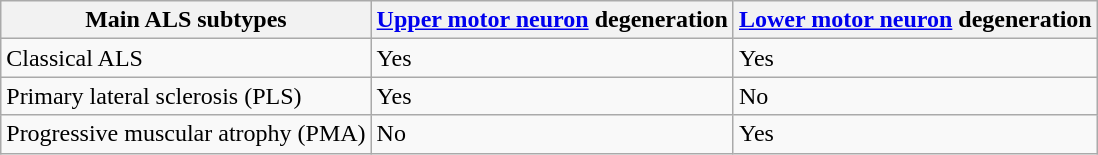<table class="wikitable">
<tr>
<th>Main ALS subtypes</th>
<th><a href='#'>Upper motor neuron</a> degeneration</th>
<th><a href='#'>Lower motor neuron</a> degeneration</th>
</tr>
<tr>
<td>Classical ALS</td>
<td>Yes</td>
<td>Yes</td>
</tr>
<tr>
<td>Primary lateral sclerosis (PLS)</td>
<td>Yes</td>
<td>No</td>
</tr>
<tr>
<td>Progressive muscular atrophy (PMA)</td>
<td>No</td>
<td>Yes</td>
</tr>
</table>
